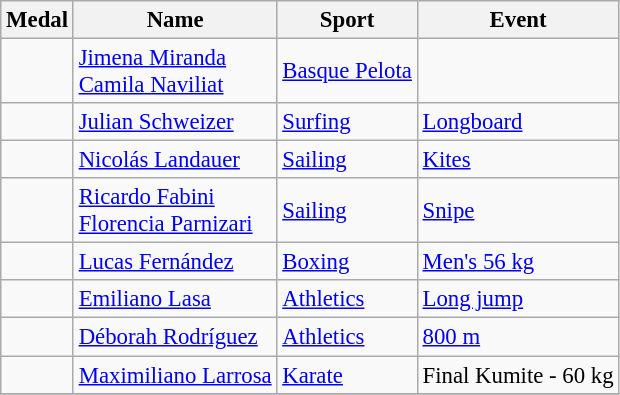<table class="wikitable sortable" style="font-size:95%">
<tr>
<th>Medal</th>
<th>Name</th>
<th>Sport</th>
<th>Event</th>
</tr>
<tr>
<td></td>
<td><a href='#'>Jimena Miranda</a><br><a href='#'>Camila Naviliat</a></td>
<td><a href='#'>Basque Pelota</a></td>
<td></td>
</tr>
<tr>
<td></td>
<td><a href='#'>Julian Schweizer</a></td>
<td><a href='#'>Surfing</a></td>
<td><a href='#'>Longboard</a></td>
</tr>
<tr>
<td></td>
<td><a href='#'>Nicolás Landauer</a></td>
<td><a href='#'>Sailing</a></td>
<td><a href='#'>Kites</a></td>
</tr>
<tr>
<td></td>
<td><a href='#'>Ricardo Fabini</a><br><a href='#'>Florencia Parnizari</a></td>
<td><a href='#'>Sailing</a></td>
<td><a href='#'>Snipe</a></td>
</tr>
<tr>
<td></td>
<td><a href='#'>Lucas Fernández</a></td>
<td><a href='#'>Boxing</a></td>
<td><a href='#'>Men's 56 kg</a></td>
</tr>
<tr>
<td></td>
<td><a href='#'>Emiliano Lasa</a></td>
<td><a href='#'>Athletics</a></td>
<td><a href='#'>Long jump</a></td>
</tr>
<tr>
<td></td>
<td><a href='#'>Déborah Rodríguez</a></td>
<td><a href='#'>Athletics</a></td>
<td><a href='#'>800 m</a></td>
</tr>
<tr>
<td></td>
<td><a href='#'>Maximiliano Larrosa</a></td>
<td><a href='#'>Karate</a></td>
<td>Final Kumite - 60 kg</td>
</tr>
<tr>
</tr>
</table>
